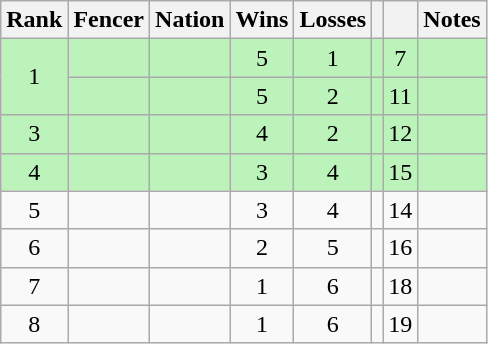<table class="wikitable sortable" style="text-align: center;">
<tr>
<th>Rank</th>
<th>Fencer</th>
<th>Nation</th>
<th>Wins</th>
<th>Losses</th>
<th></th>
<th></th>
<th>Notes</th>
</tr>
<tr style="background:#bbf3bb;">
<td rowspan=2>1</td>
<td align=left></td>
<td align=left></td>
<td>5</td>
<td>1</td>
<td></td>
<td>7</td>
<td></td>
</tr>
<tr style="background:#bbf3bb;">
<td align=left></td>
<td align=left></td>
<td>5</td>
<td>2</td>
<td></td>
<td>11</td>
<td></td>
</tr>
<tr style="background:#bbf3bb;">
<td>3</td>
<td align=left></td>
<td align=left></td>
<td>4</td>
<td>2</td>
<td></td>
<td>12</td>
<td></td>
</tr>
<tr style="background:#bbf3bb;">
<td>4</td>
<td align=left></td>
<td align=left></td>
<td>3</td>
<td>4</td>
<td></td>
<td>15</td>
<td></td>
</tr>
<tr>
<td>5</td>
<td align=left></td>
<td align=left></td>
<td>3</td>
<td>4</td>
<td></td>
<td>14</td>
<td></td>
</tr>
<tr>
<td>6</td>
<td align=left></td>
<td align=left></td>
<td>2</td>
<td>5</td>
<td></td>
<td>16</td>
<td></td>
</tr>
<tr>
<td>7</td>
<td align=left></td>
<td align=left></td>
<td>1</td>
<td>6</td>
<td></td>
<td>18</td>
<td></td>
</tr>
<tr>
<td>8</td>
<td align=left></td>
<td align=left></td>
<td>1</td>
<td>6</td>
<td></td>
<td>19</td>
<td></td>
</tr>
</table>
